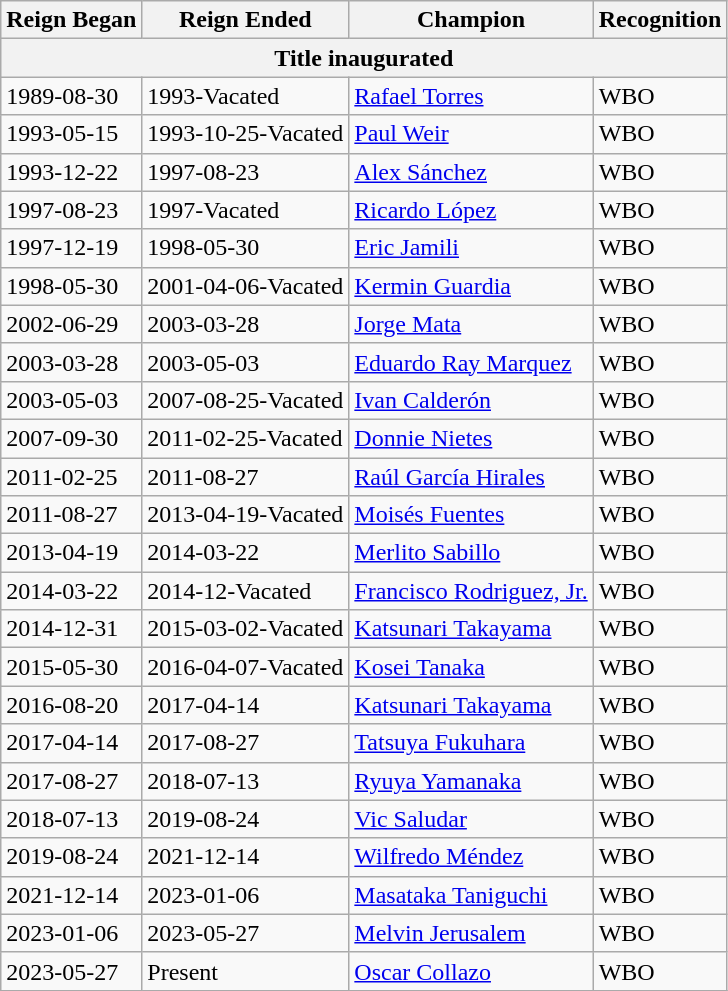<table class="wikitable">
<tr>
<th>Reign Began</th>
<th>Reign Ended</th>
<th>Champion</th>
<th>Recognition</th>
</tr>
<tr>
<th colspan="4">Title inaugurated</th>
</tr>
<tr>
<td>1989-08-30</td>
<td>1993-Vacated</td>
<td> <a href='#'>Rafael Torres</a></td>
<td>WBO</td>
</tr>
<tr>
<td>1993-05-15</td>
<td>1993-10-25-Vacated</td>
<td> <a href='#'>Paul Weir</a></td>
<td>WBO</td>
</tr>
<tr>
<td>1993-12-22</td>
<td>1997-08-23</td>
<td> <a href='#'>Alex Sánchez</a></td>
<td>WBO</td>
</tr>
<tr>
<td>1997-08-23</td>
<td>1997-Vacated</td>
<td> <a href='#'>Ricardo López</a></td>
<td>WBO</td>
</tr>
<tr>
<td>1997-12-19</td>
<td>1998-05-30</td>
<td> <a href='#'>Eric Jamili</a></td>
<td>WBO</td>
</tr>
<tr>
<td>1998-05-30</td>
<td>2001-04-06-Vacated</td>
<td> <a href='#'>Kermin Guardia</a></td>
<td>WBO</td>
</tr>
<tr>
<td>2002-06-29</td>
<td>2003-03-28</td>
<td> <a href='#'>Jorge Mata</a></td>
<td>WBO</td>
</tr>
<tr>
<td>2003-03-28</td>
<td>2003-05-03</td>
<td> <a href='#'>Eduardo Ray Marquez</a></td>
<td>WBO</td>
</tr>
<tr>
<td>2003-05-03</td>
<td>2007-08-25-Vacated</td>
<td> <a href='#'>Ivan Calderón</a></td>
<td>WBO</td>
</tr>
<tr>
<td>2007-09-30</td>
<td>2011-02-25-Vacated</td>
<td> <a href='#'>Donnie Nietes</a></td>
<td>WBO</td>
</tr>
<tr>
<td>2011-02-25</td>
<td>2011-08-27</td>
<td> <a href='#'>Raúl García Hirales</a></td>
<td>WBO</td>
</tr>
<tr>
<td>2011-08-27</td>
<td>2013-04-19-Vacated</td>
<td> <a href='#'>Moisés Fuentes</a></td>
<td>WBO</td>
</tr>
<tr>
<td>2013-04-19</td>
<td>2014-03-22</td>
<td> <a href='#'>Merlito Sabillo</a></td>
<td>WBO</td>
</tr>
<tr>
<td>2014-03-22</td>
<td>2014-12-Vacated</td>
<td> <a href='#'>Francisco Rodriguez, Jr.</a></td>
<td>WBO</td>
</tr>
<tr>
<td>2014-12-31</td>
<td>2015-03-02-Vacated</td>
<td> <a href='#'>Katsunari Takayama</a></td>
<td>WBO</td>
</tr>
<tr>
<td>2015-05-30</td>
<td>2016-04-07-Vacated</td>
<td> <a href='#'>Kosei Tanaka</a></td>
<td>WBO</td>
</tr>
<tr>
<td>2016-08-20</td>
<td>2017-04-14</td>
<td> <a href='#'>Katsunari Takayama</a></td>
<td>WBO</td>
</tr>
<tr>
<td>2017-04-14</td>
<td>2017-08-27</td>
<td> <a href='#'>Tatsuya Fukuhara</a></td>
<td>WBO</td>
</tr>
<tr>
<td>2017-08-27</td>
<td>2018-07-13</td>
<td> <a href='#'>Ryuya Yamanaka</a></td>
<td>WBO</td>
</tr>
<tr>
<td>2018-07-13</td>
<td>2019-08-24</td>
<td> <a href='#'>Vic Saludar</a></td>
<td>WBO</td>
</tr>
<tr>
<td>2019-08-24</td>
<td>2021-12-14</td>
<td> <a href='#'>Wilfredo Méndez</a></td>
<td>WBO</td>
</tr>
<tr>
<td>2021-12-14</td>
<td>2023-01-06</td>
<td> <a href='#'>Masataka Taniguchi</a></td>
<td>WBO</td>
</tr>
<tr>
<td>2023-01-06</td>
<td>2023-05-27</td>
<td> <a href='#'>Melvin Jerusalem</a></td>
<td>WBO</td>
</tr>
<tr>
<td>2023-05-27</td>
<td>Present</td>
<td> <a href='#'>Oscar Collazo</a></td>
<td>WBO</td>
</tr>
<tr>
</tr>
</table>
